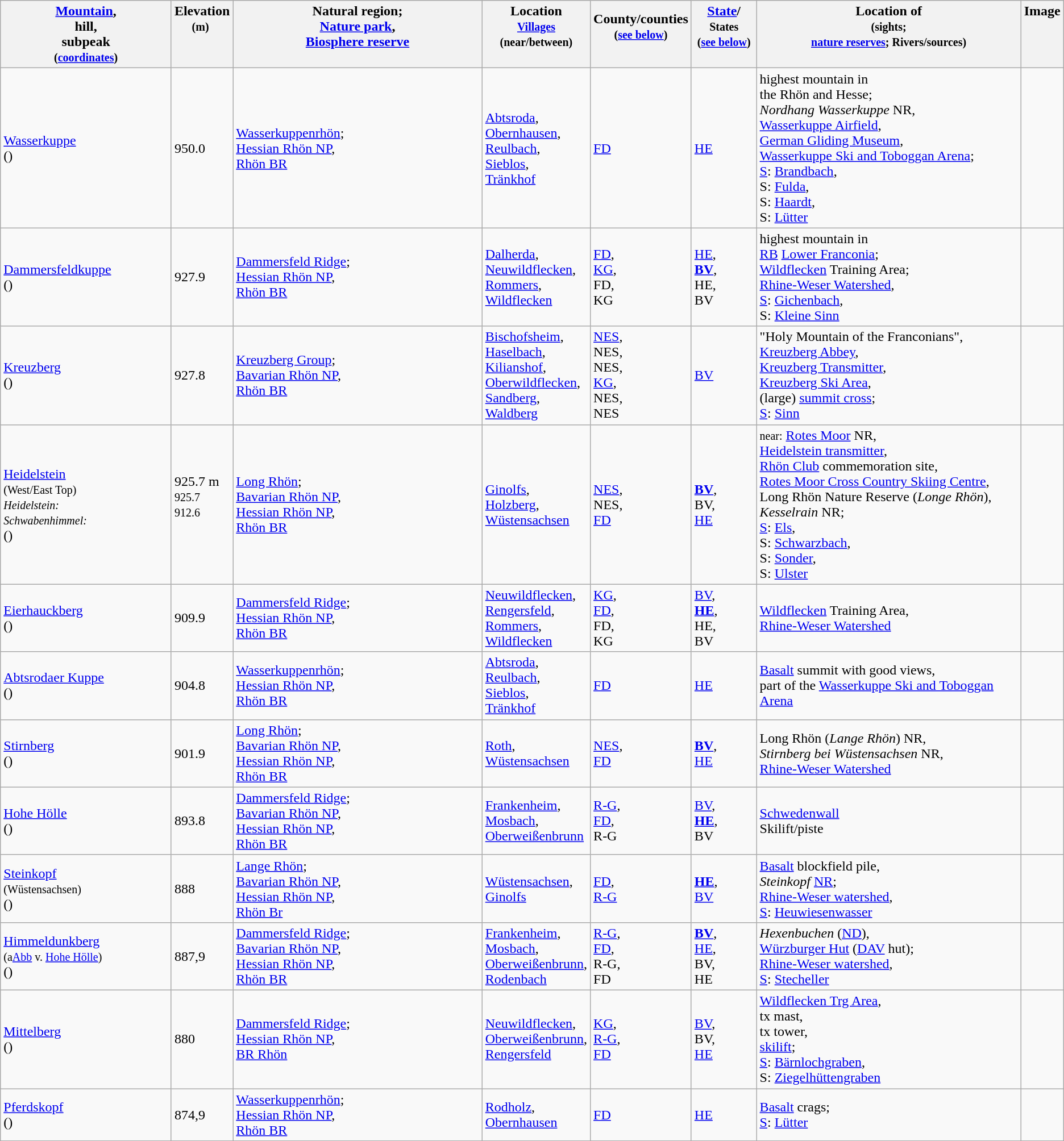<table class="wikitable sortable">
<tr>
<th width="18%" bgcolor="#BBCCFF"><a href='#'>Mountain</a>,<br>hill,<br>subpeak<br><small>(<a href='#'>coordinates</a>)</small></th>
<th numbers width="5%" bgcolor="#BBCCFF">Elevation<br><small>(m)</small> <br><br><br></th>
<th width="28%" bgcolor="#BBCCFF">Natural region;<br><a href='#'>Nature park</a>,<br><a href='#'>Biosphere reserve</a><br><br></th>
<th numbers width="5%" bgcolor="#BBCCFF">Location<br><small><a href='#'>Villages</a><br>(near/between)</small><br><br></th>
<th width="7%" bgcolor="#BBCCFF">County/counties<br><small>(<a href='#'>see below</a>)</small><br><br></th>
<th width="7%" bgcolor="#BBCCFF"><a href='#'>State</a>/<br><small>States<br>(<a href='#'>see below</a>)</small><br><br></th>
<th width="64%" bgcolor="#BBCCFF" class="unsortable">Location of<br><small>(sights;<br><a href='#'>nature reserves</a>; Rivers/sources)</small><br><br></th>
<th width="1%" bgcolor="#BBCCFF" class="unsortable">Image<br><br><br><br></th>
</tr>
<tr>
<td><a href='#'>Wasserkuppe</a><br>()</td>
<td>950.0</td>
<td><a href='#'>Wasserkuppenrhön</a>;<br><a href='#'>Hessian Rhön NP</a>,<br><a href='#'>Rhön BR</a></td>
<td><a href='#'>Abtsroda</a>,<br><a href='#'>Obernhausen</a>,<br><a href='#'>Reulbach</a>,<br><a href='#'>Sieblos</a>,<br><a href='#'>Tränkhof</a></td>
<td><a href='#'>FD</a></td>
<td><a href='#'>HE</a></td>
<td>highest mountain in<br>the Rhön and Hesse;<br><em>Nordhang Wasserkuppe</em> NR,<br><a href='#'>Wasserkuppe Airfield</a>,<br><a href='#'>German Gliding Museum</a>,<br><a href='#'>Wasserkuppe Ski and Toboggan Arena</a>;<br><a href='#'>S</a>: <a href='#'>Brandbach</a>,<br>S: <a href='#'>Fulda</a>,<br>S: <a href='#'>Haardt</a>,<br>S: <a href='#'>Lütter</a></td>
<td></td>
</tr>
<tr>
<td><a href='#'>Dammersfeldkuppe</a><br>()</td>
<td>927.9</td>
<td><a href='#'>Dammersfeld Ridge</a>;<br><a href='#'>Hessian Rhön NP</a>,<br><a href='#'>Rhön BR</a></td>
<td><a href='#'>Dalherda</a>,<br><a href='#'>Neuwildflecken</a>,<br><a href='#'>Rommers</a>,<br><a href='#'>Wildflecken</a></td>
<td><a href='#'>FD</a>,<br><a href='#'>KG</a>,<br>FD,<br>KG</td>
<td><a href='#'>HE</a>,<br><strong><a href='#'>BV</a></strong>,<br>HE,<br>BV</td>
<td>highest mountain in<br><a href='#'>RB</a> <a href='#'>Lower Franconia</a>;<br><a href='#'>Wildflecken</a> Training Area;<br><a href='#'>Rhine-Weser Watershed</a>,<br><a href='#'>S</a>: <a href='#'>Gichenbach</a>,<br>S: <a href='#'>Kleine Sinn</a></td>
<td></td>
</tr>
<tr>
<td><a href='#'>Kreuzberg</a><br>()</td>
<td>927.8</td>
<td><a href='#'>Kreuzberg Group</a>;<br><a href='#'>Bavarian Rhön NP</a>,<br><a href='#'>Rhön BR</a></td>
<td><a href='#'>Bischofsheim</a>,<br><a href='#'>Haselbach</a>,<br><a href='#'>Kilianshof</a>,<br><a href='#'>Oberwildflecken</a>,<br><a href='#'>Sandberg</a>,<br><a href='#'>Waldberg</a></td>
<td><a href='#'>NES</a>,<br>NES,<br>NES,<br><a href='#'>KG</a>,<br>NES,<br>NES</td>
<td><a href='#'>BV</a></td>
<td>"Holy Mountain of the Franconians",<br><a href='#'>Kreuzberg Abbey</a>,<br><a href='#'>Kreuzberg Transmitter</a>,<br><a href='#'>Kreuzberg Ski Area</a>,<br>(large) <a href='#'>summit cross</a>;<br><a href='#'>S</a>: <a href='#'>Sinn</a></td>
<td></td>
</tr>
<tr>
<td><a href='#'>Heidelstein</a><br><small>(West/East Top)<br><em>Heidelstein:</em><br><em>Schwabenhimmel:</em></small><br>()</td>
<td>925.7 m<br><small>925.7<br>912.6</small><br><br></td>
<td><a href='#'>Long Rhön</a>;<br><a href='#'>Bavarian Rhön NP</a>,<br><a href='#'>Hessian Rhön NP</a>,<br><a href='#'>Rhön BR</a></td>
<td><a href='#'>Ginolfs</a>,<br><a href='#'>Holzberg</a>,<br><a href='#'>Wüstensachsen</a></td>
<td><a href='#'>NES</a>,<br>NES,<br><a href='#'>FD</a></td>
<td><strong><a href='#'>BV</a></strong>,<br>BV,<br><a href='#'>HE</a></td>
<td><small>near:</small> <a href='#'>Rotes Moor</a> NR,<br><a href='#'>Heidelstein transmitter</a>,<br><a href='#'>Rhön Club</a> commemoration site,<br><a href='#'>Rotes Moor Cross Country Skiing Centre</a>,<br>Long Rhön Nature Reserve (<em>Longe Rhön</em>),<br><em>Kesselrain</em> NR;<br><a href='#'>S</a>: <a href='#'>Els</a>,<br>S: <a href='#'>Schwarzbach</a>,<br>S: <a href='#'>Sonder</a>,<br>S: <a href='#'>Ulster</a></td>
<td></td>
</tr>
<tr>
<td><a href='#'>Eierhauckberg</a><br>()</td>
<td>909.9</td>
<td><a href='#'>Dammersfeld Ridge</a>;<br><a href='#'>Hessian Rhön NP</a>,<br><a href='#'>Rhön BR</a></td>
<td><a href='#'>Neuwildflecken</a>,<br><a href='#'>Rengersfeld</a>,<br><a href='#'>Rommers</a>,<br><a href='#'>Wildflecken</a></td>
<td><a href='#'>KG</a>,<br><a href='#'>FD</a>,<br>FD,<br>KG</td>
<td><a href='#'>BV</a>,<br><strong><a href='#'>HE</a></strong>,<br>HE,<br>BV</td>
<td><a href='#'>Wildflecken</a> Training Area,<br><a href='#'>Rhine-Weser Watershed</a></td>
<td></td>
</tr>
<tr>
<td><a href='#'>Abtsrodaer Kuppe</a><br>()</td>
<td>904.8</td>
<td><a href='#'>Wasserkuppenrhön</a>;<br><a href='#'>Hessian Rhön NP</a>,<br><a href='#'>Rhön BR</a></td>
<td><a href='#'>Abtsroda</a>,<br><a href='#'>Reulbach</a>,<br><a href='#'>Sieblos</a>,<br><a href='#'>Tränkhof</a></td>
<td><a href='#'>FD</a></td>
<td><a href='#'>HE</a></td>
<td><a href='#'>Basalt</a> summit with good views,<br>part of the <a href='#'>Wasserkuppe Ski and Toboggan Arena</a></td>
<td></td>
</tr>
<tr>
<td><a href='#'>Stirnberg</a><br>()</td>
<td>901.9</td>
<td><a href='#'>Long Rhön</a>;<br><a href='#'>Bavarian Rhön NP</a>,<br><a href='#'>Hessian Rhön NP</a>,<br><a href='#'>Rhön BR</a></td>
<td><a href='#'>Roth</a>,<br><a href='#'>Wüstensachsen</a></td>
<td><a href='#'>NES</a>,<br><a href='#'>FD</a></td>
<td><strong><a href='#'>BV</a></strong>,<br><a href='#'>HE</a></td>
<td>Long Rhön (<em>Lange Rhön</em>) NR,<br><em>Stirnberg bei Wüstensachsen</em> NR,<br><a href='#'>Rhine-Weser Watershed</a></td>
<td></td>
</tr>
<tr>
<td><a href='#'>Hohe Hölle</a><br>()</td>
<td>893.8</td>
<td><a href='#'>Dammersfeld Ridge</a>;<br><a href='#'>Bavarian Rhön NP</a>,<br><a href='#'>Hessian Rhön NP</a>,<br><a href='#'>Rhön BR</a></td>
<td><a href='#'>Frankenheim</a>,<br><a href='#'>Mosbach</a>,<br><a href='#'>Oberweißenbrunn</a></td>
<td><a href='#'>R-G</a>,<br><a href='#'>FD</a>,<br>R-G</td>
<td><a href='#'>BV</a>,<br><strong><a href='#'>HE</a></strong>,<br>BV</td>
<td><a href='#'>Schwedenwall</a><br>Skilift/piste</td>
<td></td>
</tr>
<tr>
<td><a href='#'>Steinkopf</a><br><small>(Wüstensachsen)</small><br>()</td>
<td>888</td>
<td><a href='#'>Lange Rhön</a>;<br><a href='#'>Bavarian Rhön NP</a>,<br><a href='#'>Hessian Rhön NP</a>,<br><a href='#'>Rhön Br</a></td>
<td><a href='#'>Wüstensachsen</a>,<br><a href='#'>Ginolfs</a></td>
<td><a href='#'>FD</a>,<br><a href='#'>R-G</a></td>
<td><strong><a href='#'>HE</a></strong>,<br><a href='#'>BV</a></td>
<td><a href='#'>Basalt</a> blockfield pile,<br><em>Steinkopf</em> <a href='#'>NR</a>;<br><a href='#'>Rhine-Weser watershed</a>,<br><a href='#'>S</a>: <a href='#'>Heuwiesenwasser</a></td>
<td></td>
</tr>
<tr>
<td><a href='#'>Himmeldunkberg</a><br><small>(a<a href='#'>Abb</a> v. <a href='#'>Hohe Hölle</a>)</small><br>()</td>
<td>887,9</td>
<td><a href='#'>Dammersfeld Ridge</a>;<br><a href='#'>Bavarian Rhön NP</a>,<br><a href='#'>Hessian Rhön NP</a>,<br><a href='#'>Rhön BR</a></td>
<td><a href='#'>Frankenheim</a>,<br><a href='#'>Mosbach</a>,<br><a href='#'>Oberweißenbrunn</a>,<br><a href='#'>Rodenbach</a></td>
<td><a href='#'>R-G</a>,<br><a href='#'>FD</a>,<br>R-G,<br>FD</td>
<td><strong><a href='#'>BV</a></strong>,<br><a href='#'>HE</a>,<br>BV,<br>HE</td>
<td><em>Hexenbuchen</em> (<a href='#'>ND</a>),<br><a href='#'>Würzburger Hut</a> (<a href='#'>DAV</a> hut);<br><a href='#'>Rhine-Weser watershed</a>,<br><a href='#'>S</a>: <a href='#'>Stecheller</a></td>
<td></td>
</tr>
<tr>
<td><a href='#'>Mittelberg</a><br>()</td>
<td>880<br></td>
<td><a href='#'>Dammersfeld Ridge</a>;<br><a href='#'>Hessian Rhön NP</a>,<br><a href='#'>BR Rhön</a></td>
<td><a href='#'>Neuwildflecken</a>,<br><a href='#'>Oberweißenbrunn</a>,<br><a href='#'>Rengersfeld</a></td>
<td><a href='#'>KG</a>,<br><a href='#'>R-G</a>,<br><a href='#'>FD</a></td>
<td><a href='#'>BV</a>,<br>BV,<br><a href='#'>HE</a></td>
<td><a href='#'>Wildflecken Trg Area</a>,<br>tx mast,<br>tx tower,<br><a href='#'>skilift</a>;<br><a href='#'>S</a>: <a href='#'>Bärnlochgraben</a>,<br>S: <a href='#'>Ziegelhüttengraben</a></td>
<td></td>
</tr>
<tr>
<td><a href='#'>Pferdskopf</a><br>()</td>
<td>874,9</td>
<td><a href='#'>Wasserkuppenrhön</a>;<br><a href='#'>Hessian Rhön NP</a>,<br><a href='#'>Rhön BR</a></td>
<td><a href='#'>Rodholz</a>,<br><a href='#'>Obernhausen</a></td>
<td><a href='#'>FD</a></td>
<td><a href='#'>HE</a></td>
<td><a href='#'>Basalt</a> crags;<br><a href='#'>S</a>: <a href='#'>Lütter</a></td>
<td></td>
</tr>
<tr>
</tr>
</table>
